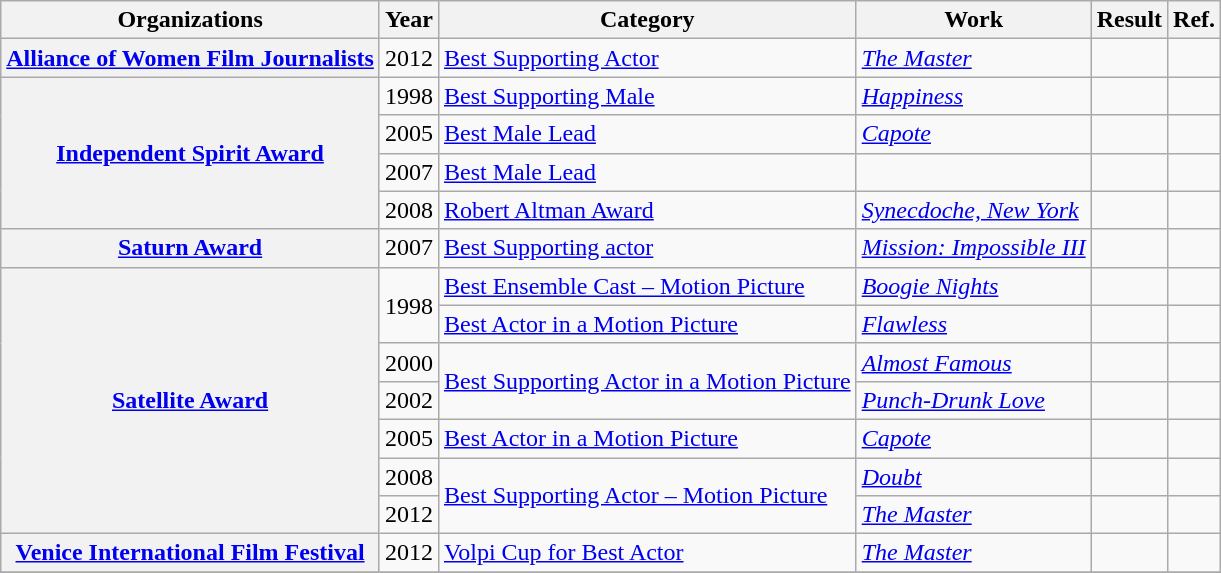<table class="wikitable sortable plainrowheaders">
<tr>
<th>Organizations</th>
<th>Year</th>
<th>Category</th>
<th>Work</th>
<th>Result</th>
<th class="unsortable">Ref.</th>
</tr>
<tr>
<th rowspan="1" scope="row"><a href='#'>Alliance of Women Film Journalists</a></th>
<td rowspan="1">2012</td>
<td><a href='#'>Best Supporting Actor</a></td>
<td rowspan="1"><em><a href='#'>The Master</a></em></td>
<td></td>
<td></td>
</tr>
<tr>
<th rowspan="4" scope="row"><a href='#'>Independent Spirit Award</a></th>
<td>1998</td>
<td><a href='#'>Best Supporting Male</a></td>
<td><em><a href='#'>Happiness</a></em></td>
<td></td>
<td></td>
</tr>
<tr>
<td>2005</td>
<td><a href='#'>Best Male Lead</a></td>
<td><em><a href='#'>Capote</a></em></td>
<td></td>
<td></td>
</tr>
<tr>
<td>2007</td>
<td><a href='#'>Best Male Lead</a></td>
<td><em></em></td>
<td></td>
<td></td>
</tr>
<tr>
<td>2008</td>
<td><a href='#'>Robert Altman Award</a></td>
<td><em><a href='#'>Synecdoche, New York</a></em></td>
<td></td>
<td></td>
</tr>
<tr>
<th rowspan="1" scope="row"><a href='#'>Saturn Award</a></th>
<td rowspan="1">2007</td>
<td><a href='#'>Best Supporting actor</a></td>
<td><em><a href='#'>Mission: Impossible III</a></em></td>
<td></td>
<td></td>
</tr>
<tr>
<th rowspan="7" scope="row"><a href='#'>Satellite Award</a></th>
<td rowspan="2">1998</td>
<td><a href='#'>Best Ensemble Cast – Motion Picture</a></td>
<td><em><a href='#'>Boogie Nights</a></em></td>
<td></td>
<td></td>
</tr>
<tr>
<td><a href='#'>Best Actor in a Motion Picture</a></td>
<td><em><a href='#'>Flawless</a></em></td>
<td></td>
<td></td>
</tr>
<tr>
<td>2000</td>
<td rowspan=2><a href='#'>Best Supporting Actor in a Motion Picture</a></td>
<td><em><a href='#'>Almost Famous</a></em></td>
<td></td>
<td></td>
</tr>
<tr>
<td>2002</td>
<td><em><a href='#'>Punch-Drunk Love</a></em></td>
<td></td>
<td></td>
</tr>
<tr>
<td>2005</td>
<td><a href='#'>Best Actor in a Motion Picture</a></td>
<td><em><a href='#'>Capote</a></em></td>
<td></td>
<td></td>
</tr>
<tr>
<td>2008</td>
<td rowspan=2><a href='#'>Best Supporting Actor – Motion Picture</a></td>
<td><em><a href='#'>Doubt</a></em></td>
<td></td>
<td></td>
</tr>
<tr>
<td>2012</td>
<td><em><a href='#'>The Master</a></em></td>
<td></td>
<td></td>
</tr>
<tr>
<th rowspan="1" scope="row"><a href='#'>Venice International Film Festival</a></th>
<td>2012</td>
<td><a href='#'>Volpi Cup for Best Actor</a></td>
<td><em><a href='#'>The Master</a></em></td>
<td></td>
<td></td>
</tr>
<tr>
</tr>
</table>
